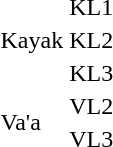<table>
<tr>
<td rowspan=3>Kayak</td>
<td>KL1<br></td>
<td></td>
<td></td>
<td></td>
</tr>
<tr>
<td>KL2<br></td>
<td></td>
<td></td>
<td></td>
</tr>
<tr>
<td>KL3<br></td>
<td></td>
<td></td>
<td></td>
</tr>
<tr>
<td rowspan=2>Va'a</td>
<td>VL2<br></td>
<td></td>
<td></td>
<td></td>
</tr>
<tr>
<td>VL3<br></td>
<td></td>
<td></td>
<td></td>
</tr>
</table>
